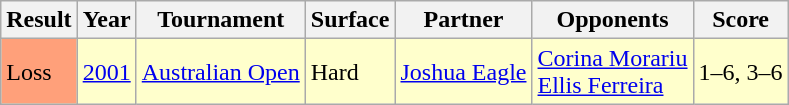<table class="sortable wikitable">
<tr>
<th>Result</th>
<th>Year</th>
<th>Tournament</th>
<th>Surface</th>
<th>Partner</th>
<th>Opponents</th>
<th class="unsortable">Score</th>
</tr>
<tr bgcolor="#ffc">
<td style="background:#ffa07a;">Loss</td>
<td><a href='#'>2001</a></td>
<td><a href='#'>Australian Open</a></td>
<td>Hard</td>
<td> <a href='#'>Joshua Eagle</a></td>
<td> <a href='#'>Corina Morariu</a> <br>  <a href='#'>Ellis Ferreira</a></td>
<td>1–6, 3–6</td>
</tr>
</table>
